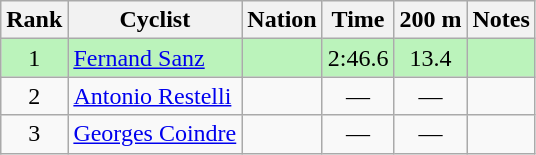<table class="wikitable sortable" style="text-align:center">
<tr>
<th>Rank</th>
<th>Cyclist</th>
<th>Nation</th>
<th>Time</th>
<th>200 m</th>
<th>Notes</th>
</tr>
<tr bgcolor=bbf3bb>
<td>1</td>
<td align=left><a href='#'>Fernand Sanz</a></td>
<td align=left></td>
<td>2:46.6</td>
<td>13.4</td>
<td></td>
</tr>
<tr>
<td>2</td>
<td align=left><a href='#'>Antonio Restelli</a></td>
<td align=left></td>
<td data-sort-value=9:99.9>—</td>
<td data-sort-value=99.9>—</td>
<td></td>
</tr>
<tr>
<td>3</td>
<td align=left><a href='#'>Georges Coindre</a></td>
<td align=left></td>
<td data-sort-value=9:99.9>—</td>
<td data-sort-value=99.9>—</td>
<td></td>
</tr>
</table>
